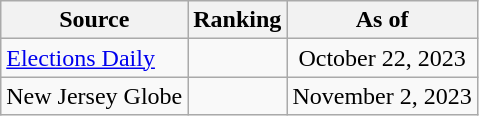<table class="wikitable" style="text-align:center">
<tr>
<th>Source</th>
<th>Ranking</th>
<th>As of</th>
</tr>
<tr>
<td align=left><a href='#'>Elections Daily</a></td>
<td></td>
<td>October 22, 2023</td>
</tr>
<tr>
<td align=left>New Jersey Globe</td>
<td></td>
<td>November 2, 2023</td>
</tr>
</table>
